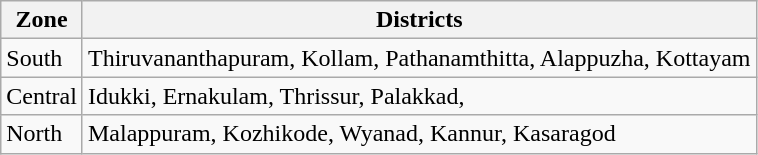<table class="wikitable">
<tr>
<th>Zone</th>
<th>Districts</th>
</tr>
<tr>
<td>South</td>
<td>Thiruvananthapuram, Kollam, Pathanamthitta, Alappuzha, Kottayam</td>
</tr>
<tr>
<td>Central</td>
<td>Idukki, Ernakulam, Thrissur, Palakkad,</td>
</tr>
<tr>
<td>North</td>
<td>Malappuram, Kozhikode, Wyanad, Kannur, Kasaragod</td>
</tr>
</table>
